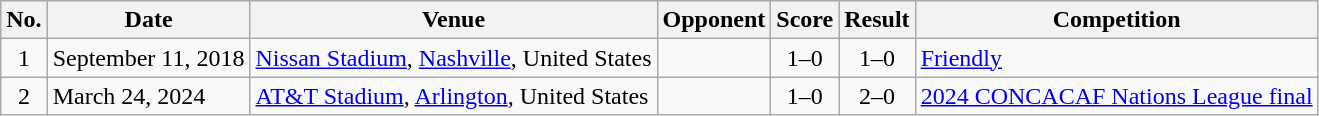<table class="wikitable">
<tr>
<th>No.</th>
<th>Date</th>
<th>Venue</th>
<th>Opponent</th>
<th>Score</th>
<th>Result</th>
<th>Competition</th>
</tr>
<tr>
<td align=center>1</td>
<td>September 11, 2018</td>
<td><a href='#'>Nissan Stadium</a>, <a href='#'>Nashville</a>, United States</td>
<td></td>
<td align=center>1–0</td>
<td align="center">1–0</td>
<td><a href='#'>Friendly</a></td>
</tr>
<tr>
<td align=center>2</td>
<td>March 24, 2024</td>
<td><a href='#'>AT&T Stadium</a>, <a href='#'>Arlington</a>, United States</td>
<td></td>
<td align=center>1–0</td>
<td align="center">2–0</td>
<td><a href='#'>2024 CONCACAF Nations League final</a></td>
</tr>
</table>
